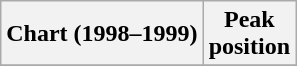<table class="wikitable sortable plainrowheaders" style="text-align:center">
<tr>
<th scope="col">Chart (1998–1999)</th>
<th scope="col">Peak<br> position</th>
</tr>
<tr>
</tr>
</table>
